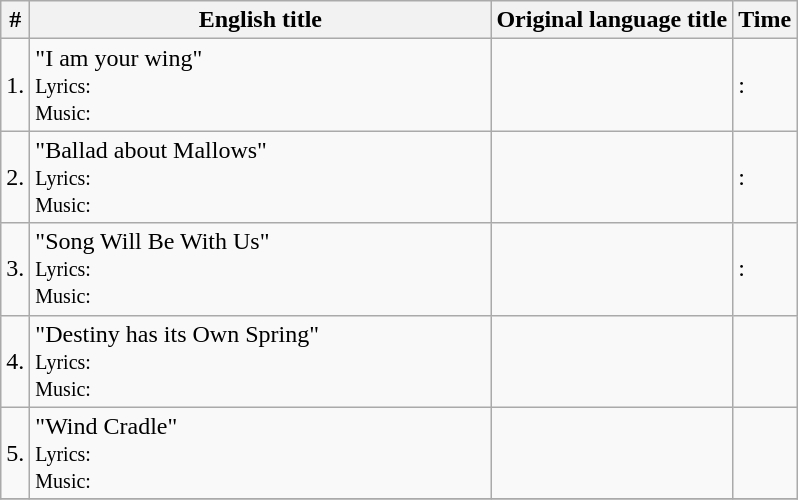<table class="wikitable">
<tr>
<th>#</th>
<th width="300">English title</th>
<th>Original language title</th>
<th>Time</th>
</tr>
<tr>
<td>1.</td>
<td>"I am your wing"<br><small>Lyrics:</small> <br><small>Music:</small></td>
<td></td>
<td>:</td>
</tr>
<tr>
<td>2.</td>
<td>"Ballad about Mallows"<br><small>Lyrics:</small> <br><small>Music:</small></td>
<td></td>
<td>:</td>
</tr>
<tr>
<td>3.</td>
<td>"Song Will Be With Us"<br><small>Lyrics:</small> <br><small>Music:</small></td>
<td></td>
<td>:</td>
</tr>
<tr>
<td>4.</td>
<td>"Destiny has its Own Spring"<br><small>Lyrics:</small> <br><small>Music:</small></td>
<td></td>
<td></td>
</tr>
<tr>
<td>5.</td>
<td>"Wind Cradle"<br><small>Lyrics:</small> <br><small>Music:</small></td>
<td></td>
<td></td>
</tr>
<tr>
</tr>
</table>
